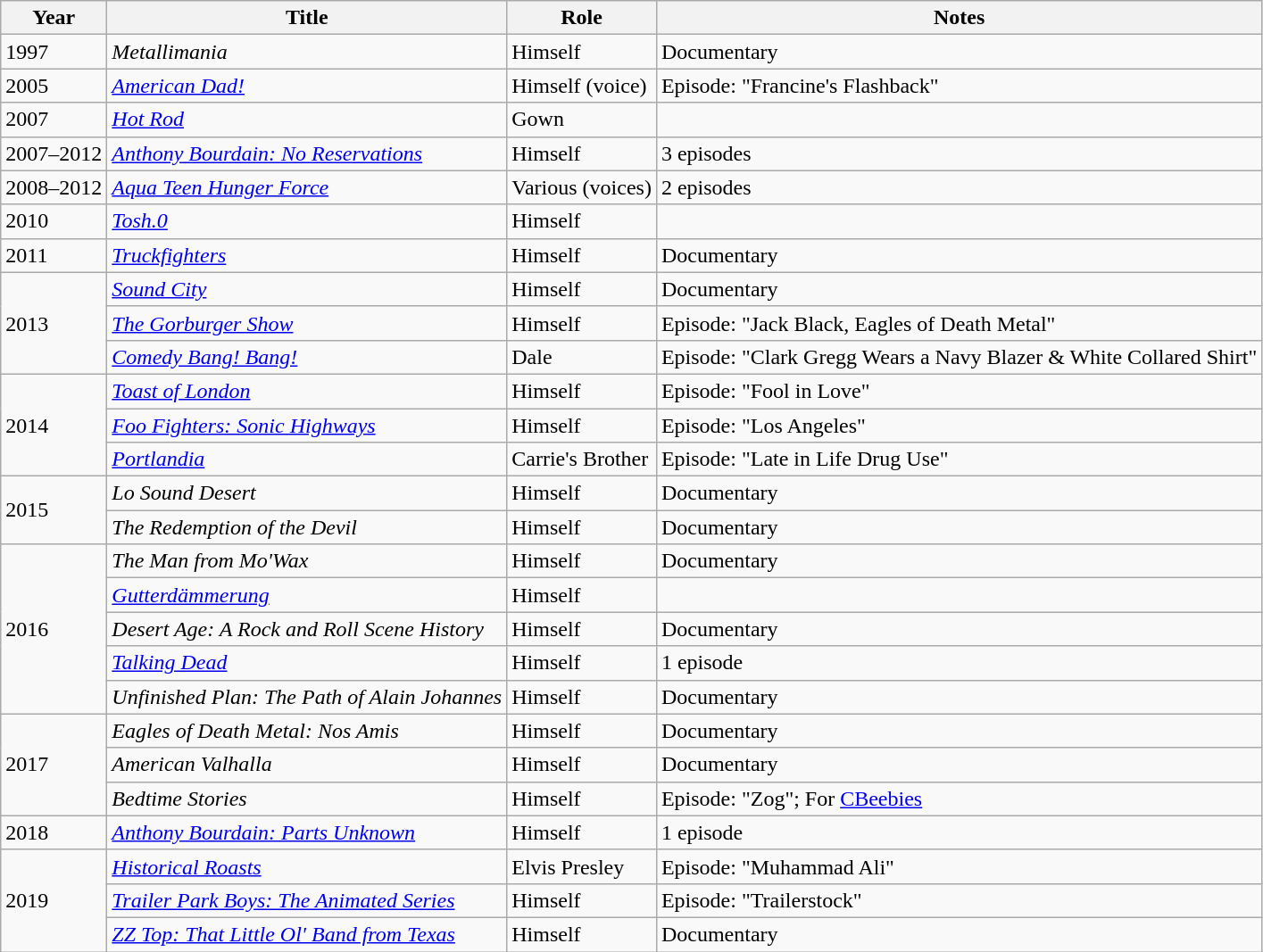<table class="wikitable sortable">
<tr>
<th>Year</th>
<th>Title</th>
<th>Role</th>
<th class="unsortable">Notes</th>
</tr>
<tr>
<td>1997</td>
<td><em>Metallimania</em></td>
<td>Himself</td>
<td>Documentary</td>
</tr>
<tr>
<td>2005</td>
<td><em><a href='#'>American Dad!</a></em></td>
<td>Himself (voice)</td>
<td>Episode: "Francine's Flashback"</td>
</tr>
<tr>
<td>2007</td>
<td><em><a href='#'>Hot Rod</a></em></td>
<td>Gown</td>
<td></td>
</tr>
<tr>
<td>2007–2012</td>
<td><em><a href='#'>Anthony Bourdain: No Reservations</a></em></td>
<td>Himself</td>
<td>3 episodes</td>
</tr>
<tr>
<td>2008–2012</td>
<td><em><a href='#'>Aqua Teen Hunger Force</a></em></td>
<td>Various (voices)</td>
<td>2 episodes</td>
</tr>
<tr>
<td>2010</td>
<td><em><a href='#'>Tosh.0</a></em></td>
<td>Himself</td>
<td></td>
</tr>
<tr>
<td>2011</td>
<td><em><a href='#'>Truckfighters</a></em></td>
<td>Himself</td>
<td>Documentary</td>
</tr>
<tr>
<td rowspan="3">2013</td>
<td><em><a href='#'>Sound City</a></em></td>
<td>Himself</td>
<td>Documentary</td>
</tr>
<tr>
<td><em><a href='#'>The Gorburger Show</a></em></td>
<td>Himself</td>
<td>Episode: "Jack Black, Eagles of Death Metal"</td>
</tr>
<tr>
<td><em><a href='#'>Comedy Bang! Bang!</a></em></td>
<td>Dale</td>
<td>Episode: "Clark Gregg Wears a Navy Blazer & White Collared Shirt"</td>
</tr>
<tr>
<td rowspan="3">2014</td>
<td><em><a href='#'>Toast of London</a></em></td>
<td>Himself</td>
<td>Episode: "Fool in Love"</td>
</tr>
<tr>
<td><em><a href='#'>Foo Fighters: Sonic Highways</a></em></td>
<td>Himself</td>
<td>Episode: "Los Angeles"</td>
</tr>
<tr>
<td><em><a href='#'>Portlandia</a></em></td>
<td>Carrie's Brother</td>
<td>Episode: "Late in Life Drug Use"</td>
</tr>
<tr>
<td rowspan="2">2015</td>
<td><em>Lo Sound Desert</em></td>
<td>Himself</td>
<td>Documentary</td>
</tr>
<tr>
<td><em>The Redemption of the Devil</em></td>
<td>Himself</td>
<td>Documentary</td>
</tr>
<tr>
<td rowspan="5">2016</td>
<td><em>The Man from Mo'Wax</em></td>
<td>Himself</td>
<td>Documentary</td>
</tr>
<tr>
<td><em><a href='#'>Gutterdämmerung</a></em></td>
<td>Himself</td>
<td></td>
</tr>
<tr>
<td><em>Desert Age: A Rock and Roll Scene History</em></td>
<td>Himself</td>
<td>Documentary</td>
</tr>
<tr>
<td><em><a href='#'>Talking Dead</a></em></td>
<td>Himself</td>
<td>1 episode</td>
</tr>
<tr>
<td><em>Unfinished Plan: The Path of Alain Johannes</em></td>
<td>Himself</td>
<td>Documentary</td>
</tr>
<tr>
<td rowspan="3">2017</td>
<td><em>Eagles of Death Metal: Nos Amis</em></td>
<td>Himself</td>
<td>Documentary</td>
</tr>
<tr>
<td><em>American Valhalla</em></td>
<td>Himself</td>
<td>Documentary</td>
</tr>
<tr>
<td><em>Bedtime Stories</em></td>
<td>Himself</td>
<td>Episode: "Zog"; For <a href='#'>CBeebies</a></td>
</tr>
<tr>
<td>2018</td>
<td><em><a href='#'>Anthony Bourdain: Parts Unknown</a></em></td>
<td>Himself</td>
<td>1 episode</td>
</tr>
<tr>
<td rowspan="3">2019</td>
<td><em><a href='#'>Historical Roasts</a></em></td>
<td>Elvis Presley</td>
<td>Episode: "Muhammad Ali"</td>
</tr>
<tr>
<td><em><a href='#'>Trailer Park Boys: The Animated Series</a></em></td>
<td>Himself</td>
<td>Episode: "Trailerstock"</td>
</tr>
<tr>
<td><em><a href='#'>ZZ Top: That Little Ol' Band from Texas</a></em></td>
<td>Himself</td>
<td>Documentary</td>
</tr>
</table>
